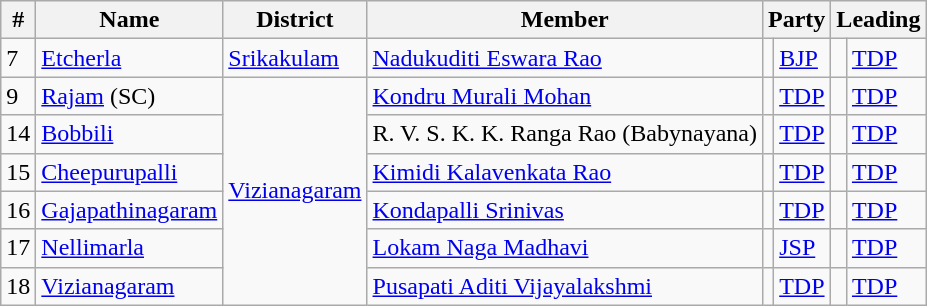<table class="wikitable sortable">
<tr>
<th>#</th>
<th>Name</th>
<th>District</th>
<th>Member</th>
<th colspan="2">Party</th>
<th colspan=2>Leading<br></th>
</tr>
<tr>
<td>7</td>
<td><a href='#'>Etcherla</a></td>
<td><a href='#'>Srikakulam</a></td>
<td><a href='#'>Nadukuditi Eswara Rao</a></td>
<td></td>
<td><a href='#'>BJP</a></td>
<td></td>
<td><a href='#'>TDP</a></td>
</tr>
<tr>
<td>9</td>
<td><a href='#'>Rajam</a> (SC)</td>
<td rowspan="6"><a href='#'>Vizianagaram</a></td>
<td><a href='#'>Kondru Murali Mohan</a></td>
<td></td>
<td><a href='#'>TDP</a></td>
<td></td>
<td><a href='#'>TDP</a></td>
</tr>
<tr>
<td>14</td>
<td><a href='#'>Bobbili</a></td>
<td>R. V. S. K. K. Ranga Rao (Babynayana)</td>
<td></td>
<td><a href='#'>TDP</a></td>
<td></td>
<td><a href='#'>TDP</a></td>
</tr>
<tr>
<td>15</td>
<td><a href='#'>Cheepurupalli</a></td>
<td><a href='#'>Kimidi Kalavenkata Rao</a></td>
<td></td>
<td><a href='#'>TDP</a></td>
<td></td>
<td><a href='#'>TDP</a></td>
</tr>
<tr>
<td>16</td>
<td><a href='#'>Gajapathinagaram</a></td>
<td><a href='#'>Kondapalli Srinivas</a></td>
<td></td>
<td><a href='#'>TDP</a></td>
<td></td>
<td><a href='#'>TDP</a></td>
</tr>
<tr>
<td>17</td>
<td><a href='#'>Nellimarla</a></td>
<td><a href='#'>Lokam Naga Madhavi</a></td>
<td></td>
<td><a href='#'>JSP</a></td>
<td></td>
<td><a href='#'>TDP</a></td>
</tr>
<tr>
<td>18</td>
<td><a href='#'>Vizianagaram</a></td>
<td><a href='#'>Pusapati Aditi Vijayalakshmi</a></td>
<td></td>
<td><a href='#'>TDP</a></td>
<td></td>
<td><a href='#'>TDP</a></td>
</tr>
</table>
